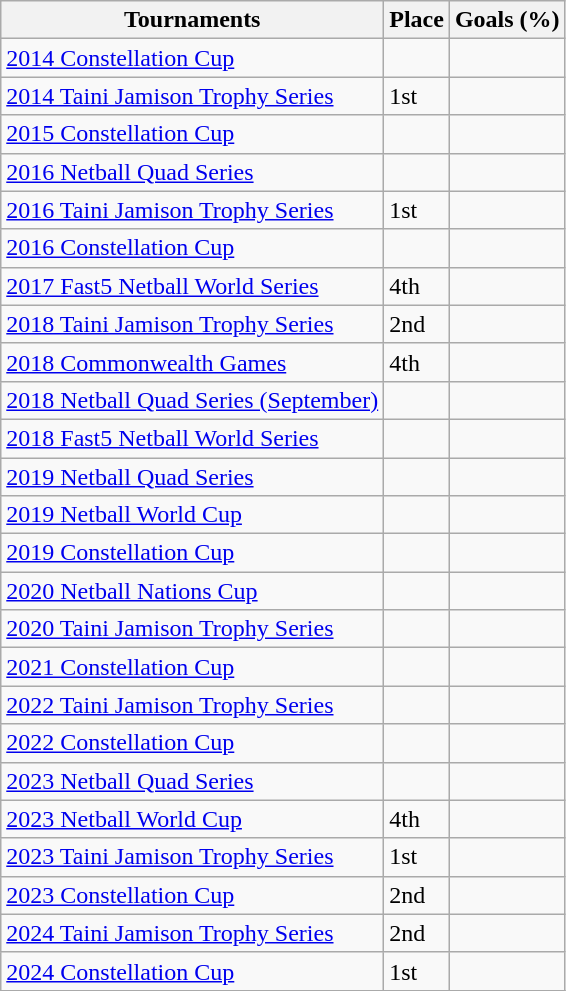<table class="wikitable collapsible">
<tr>
<th>Tournaments</th>
<th>Place</th>
<th>Goals (%)</th>
</tr>
<tr>
<td><a href='#'>2014 Constellation Cup</a></td>
<td></td>
<td></td>
</tr>
<tr>
<td><a href='#'>2014 Taini Jamison Trophy Series</a></td>
<td>1st</td>
<td></td>
</tr>
<tr>
<td><a href='#'>2015 Constellation Cup</a></td>
<td></td>
<td></td>
</tr>
<tr>
<td><a href='#'>2016 Netball Quad Series</a></td>
<td></td>
<td></td>
</tr>
<tr>
<td><a href='#'>2016 Taini Jamison Trophy Series</a></td>
<td>1st</td>
<td></td>
</tr>
<tr>
<td><a href='#'>2016 Constellation Cup</a></td>
<td></td>
<td></td>
</tr>
<tr>
<td><a href='#'>2017 Fast5 Netball World Series</a></td>
<td>4th</td>
<td></td>
</tr>
<tr>
<td><a href='#'>2018 Taini Jamison Trophy Series</a></td>
<td>2nd</td>
<td></td>
</tr>
<tr>
<td><a href='#'>2018 Commonwealth Games</a></td>
<td>4th</td>
<td></td>
</tr>
<tr>
<td><a href='#'>2018 Netball Quad Series (September)</a></td>
<td></td>
<td></td>
</tr>
<tr>
<td><a href='#'>2018 Fast5 Netball World Series</a></td>
<td></td>
<td></td>
</tr>
<tr>
<td><a href='#'>2019 Netball Quad Series</a></td>
<td></td>
<td></td>
</tr>
<tr>
<td><a href='#'>2019 Netball World Cup</a></td>
<td></td>
<td></td>
</tr>
<tr>
<td><a href='#'>2019 Constellation Cup</a></td>
<td></td>
<td></td>
</tr>
<tr>
<td><a href='#'>2020 Netball Nations Cup</a></td>
<td></td>
<td></td>
</tr>
<tr>
<td><a href='#'>2020 Taini Jamison Trophy Series</a></td>
<td></td>
<td></td>
</tr>
<tr>
<td><a href='#'>2021 Constellation Cup</a></td>
<td></td>
<td></td>
</tr>
<tr>
<td><a href='#'>2022 Taini Jamison Trophy Series</a></td>
<td></td>
<td></td>
</tr>
<tr>
<td><a href='#'>2022 Constellation Cup</a></td>
<td></td>
<td></td>
</tr>
<tr>
<td><a href='#'>2023 Netball Quad Series</a></td>
<td></td>
<td></td>
</tr>
<tr>
<td><a href='#'>2023 Netball World Cup</a></td>
<td>4th</td>
</tr>
<tr>
<td><a href='#'>2023 Taini Jamison Trophy Series</a></td>
<td>1st</td>
<td></td>
</tr>
<tr>
<td><a href='#'>2023 Constellation Cup</a></td>
<td>2nd</td>
<td></td>
</tr>
<tr>
<td><a href='#'>2024 Taini Jamison Trophy Series</a></td>
<td>2nd</td>
<td></td>
</tr>
<tr>
<td><a href='#'>2024 Constellation Cup</a></td>
<td>1st</td>
<td></td>
</tr>
<tr>
</tr>
</table>
